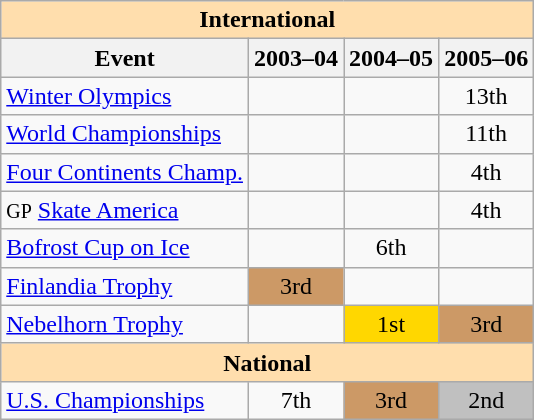<table class="wikitable" style="text-align:center">
<tr>
<th style="background-color: #ffdead; " colspan=4 align=center><strong>International</strong></th>
</tr>
<tr>
<th>Event</th>
<th>2003–04</th>
<th>2004–05</th>
<th>2005–06</th>
</tr>
<tr>
<td align=left><a href='#'>Winter Olympics</a></td>
<td></td>
<td></td>
<td>13th</td>
</tr>
<tr>
<td align=left><a href='#'>World Championships</a></td>
<td></td>
<td></td>
<td>11th</td>
</tr>
<tr>
<td align=left><a href='#'>Four Continents Champ.</a></td>
<td></td>
<td></td>
<td>4th</td>
</tr>
<tr>
<td align=left><small>GP</small> <a href='#'>Skate America</a></td>
<td></td>
<td></td>
<td>4th</td>
</tr>
<tr>
<td align=left><a href='#'>Bofrost Cup on Ice</a></td>
<td></td>
<td>6th</td>
<td></td>
</tr>
<tr>
<td align=left><a href='#'>Finlandia Trophy</a></td>
<td bgcolor=cc9966>3rd</td>
<td></td>
<td></td>
</tr>
<tr>
<td align=left><a href='#'>Nebelhorn Trophy</a></td>
<td></td>
<td bgcolor=gold>1st</td>
<td bgcolor=cc9966>3rd</td>
</tr>
<tr>
<th style="background-color: #ffdead; " colspan=4 align=center><strong>National</strong></th>
</tr>
<tr>
<td align=left><a href='#'>U.S. Championships</a></td>
<td>7th</td>
<td bgcolor=cc9966>3rd</td>
<td bgcolor=silver>2nd</td>
</tr>
</table>
